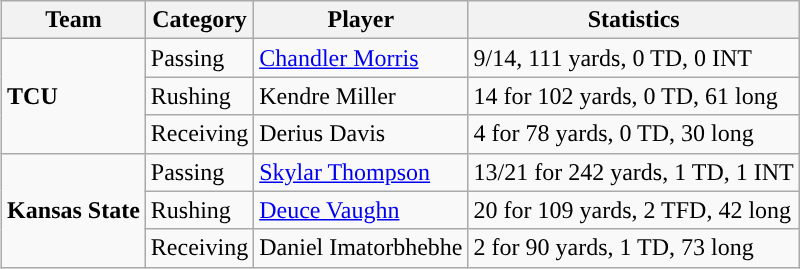<table class="wikitable" style="float: right;">
<tr>
<th>Team</th>
<th>Category</th>
<th>Player</th>
<th>Statistics</th>
</tr>
<tr>
<td rowspan=3><strong>TCU</strong></td>
<td>Passing</td>
<td><a href='#'>Chandler Morris</a></td>
<td>9/14, 111 yards, 0 TD, 0 INT</td>
</tr>
<tr>
<td>Rushing</td>
<td>Kendre Miller</td>
<td>14 for 102 yards, 0 TD, 61 long</td>
</tr>
<tr>
<td>Receiving</td>
<td>Derius Davis</td>
<td>4 for 78 yards, 0 TD, 30 long</td>
</tr>
<tr>
<td rowspan=3><strong>Kansas State</strong></td>
<td>Passing</td>
<td><a href='#'>Skylar Thompson</a></td>
<td>13/21 for 242 yards, 1 TD, 1 INT</td>
</tr>
<tr>
<td>Rushing</td>
<td><a href='#'>Deuce Vaughn</a></td>
<td>20 for 109 yards, 2 TFD, 42 long</td>
</tr>
<tr>
<td>Receiving</td>
<td>Daniel Imatorbhebhe</td>
<td>2 for 90 yards, 1 TD, 73 long</td>
</tr>
</table>
